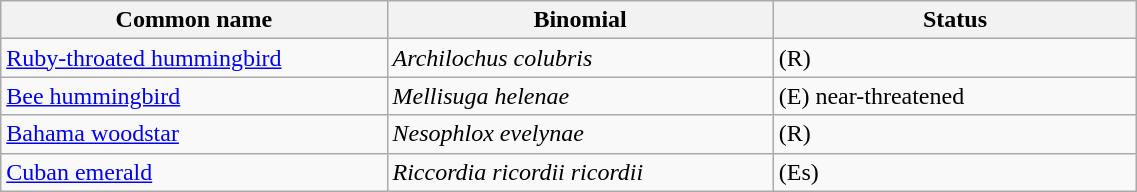<table width=60% class="wikitable">
<tr>
<th width=34%>Common name</th>
<th width=34%>Binomial</th>
<th width=32%>Status</th>
</tr>
<tr>
<td><a href='#'>Ruby-throated hummingbird</a></td>
<td><em>Archilochus colubris</em></td>
<td>(R)</td>
</tr>
<tr>
<td><a href='#'>Bee hummingbird</a></td>
<td><em>Mellisuga helenae</em></td>
<td>(E) near-threatened</td>
</tr>
<tr>
<td><a href='#'>Bahama woodstar</a></td>
<td><em>Nesophlox evelynae</em></td>
<td>(R)</td>
</tr>
<tr>
<td><a href='#'>Cuban emerald</a></td>
<td><em>Riccordia ricordii ricordii</em></td>
<td>(Es)</td>
</tr>
</table>
